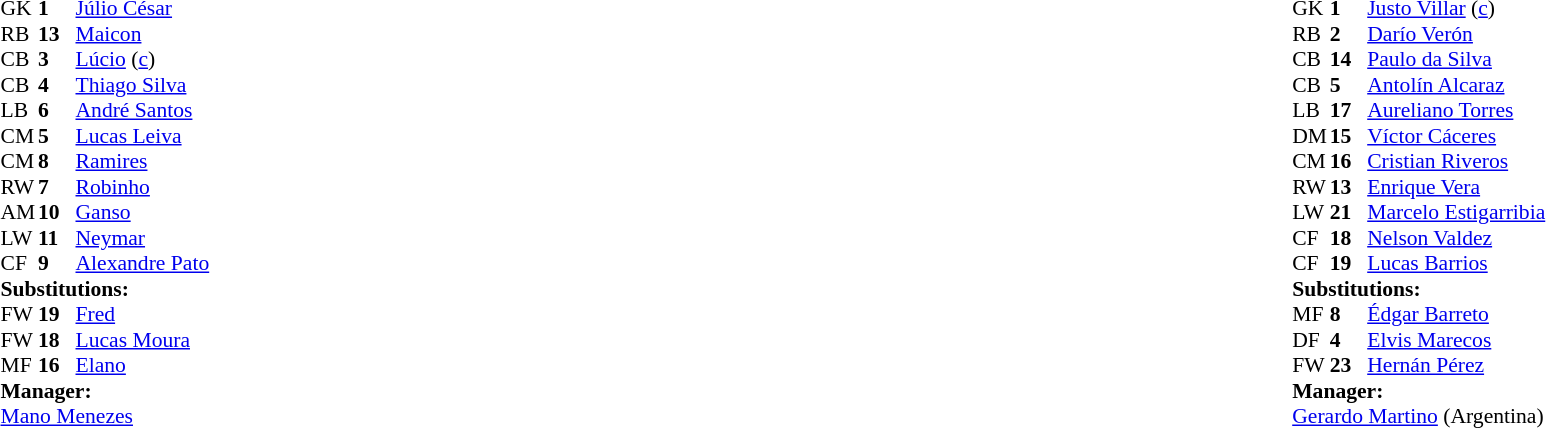<table width="100%">
<tr>
<td valign="top" width="50%"><br><table style="font-size: 90%" cellspacing="0" cellpadding="0">
<tr>
<th width="25"></th>
<th width="25"></th>
</tr>
<tr>
<td>GK</td>
<td><strong>1</strong></td>
<td><a href='#'>Júlio César</a></td>
</tr>
<tr>
<td>RB</td>
<td><strong>13</strong></td>
<td><a href='#'>Maicon</a></td>
<td></td>
</tr>
<tr>
<td>CB</td>
<td><strong>3</strong></td>
<td><a href='#'>Lúcio</a> (<a href='#'>c</a>)</td>
</tr>
<tr>
<td>CB</td>
<td><strong>4</strong></td>
<td><a href='#'>Thiago Silva</a></td>
</tr>
<tr>
<td>LB</td>
<td><strong>6</strong></td>
<td><a href='#'>André Santos</a></td>
<td></td>
</tr>
<tr>
<td>CM</td>
<td><strong>5</strong></td>
<td><a href='#'>Lucas Leiva</a></td>
<td></td>
</tr>
<tr>
<td>CM</td>
<td><strong>8</strong></td>
<td><a href='#'>Ramires</a></td>
</tr>
<tr>
<td>RW</td>
<td><strong>7</strong></td>
<td><a href='#'>Robinho</a></td>
</tr>
<tr>
<td>AM</td>
<td><strong>10</strong></td>
<td><a href='#'>Ganso</a></td>
<td></td>
<td></td>
</tr>
<tr>
<td>LW</td>
<td><strong>11</strong></td>
<td><a href='#'>Neymar</a></td>
<td></td>
<td></td>
</tr>
<tr>
<td>CF</td>
<td><strong>9</strong></td>
<td><a href='#'>Alexandre Pato</a></td>
<td></td>
<td></td>
</tr>
<tr>
<td colspan=3><strong>Substitutions:</strong></td>
</tr>
<tr>
<td>FW</td>
<td><strong>19</strong></td>
<td><a href='#'>Fred</a></td>
<td></td>
<td></td>
</tr>
<tr>
<td>FW</td>
<td><strong>18</strong></td>
<td><a href='#'>Lucas Moura</a></td>
<td></td>
<td></td>
</tr>
<tr>
<td>MF</td>
<td><strong>16</strong></td>
<td><a href='#'>Elano</a></td>
<td></td>
<td></td>
</tr>
<tr>
<td colspan=3><strong>Manager:</strong></td>
</tr>
<tr>
<td colspan=3><a href='#'>Mano Menezes</a></td>
</tr>
</table>
</td>
<td valign="top"></td>
<td valign="top" width="50%"><br><table style="font-size: 90%" cellspacing="0" cellpadding="0" align="center">
<tr>
<th width="25"></th>
<th width="25"></th>
</tr>
<tr>
<td>GK</td>
<td><strong>1</strong></td>
<td><a href='#'>Justo Villar</a> (<a href='#'>c</a>)</td>
</tr>
<tr>
<td>RB</td>
<td><strong>2</strong></td>
<td><a href='#'>Darío Verón</a></td>
</tr>
<tr>
<td>CB</td>
<td><strong>14</strong></td>
<td><a href='#'>Paulo da Silva</a></td>
</tr>
<tr>
<td>CB</td>
<td><strong>5</strong></td>
<td><a href='#'>Antolín Alcaraz</a></td>
<td></td>
</tr>
<tr>
<td>LB</td>
<td><strong>17</strong></td>
<td><a href='#'>Aureliano Torres</a></td>
<td></td>
<td></td>
</tr>
<tr>
<td>DM</td>
<td><strong>15</strong></td>
<td><a href='#'>Víctor Cáceres</a></td>
</tr>
<tr>
<td>CM</td>
<td><strong>16</strong></td>
<td><a href='#'>Cristian Riveros</a></td>
</tr>
<tr>
<td>RW</td>
<td><strong>13</strong></td>
<td><a href='#'>Enrique Vera</a></td>
<td></td>
<td></td>
</tr>
<tr>
<td>LW</td>
<td><strong>21</strong></td>
<td><a href='#'>Marcelo Estigarribia</a></td>
<td></td>
</tr>
<tr>
<td>CF</td>
<td><strong>18</strong></td>
<td><a href='#'>Nelson Valdez</a></td>
</tr>
<tr>
<td>CF</td>
<td><strong>19</strong></td>
<td><a href='#'>Lucas Barrios</a></td>
<td></td>
<td></td>
</tr>
<tr>
<td colspan=3><strong>Substitutions:</strong></td>
</tr>
<tr>
<td>MF</td>
<td><strong>8</strong></td>
<td><a href='#'>Édgar Barreto</a></td>
<td></td>
<td></td>
</tr>
<tr>
<td>DF</td>
<td><strong>4</strong></td>
<td><a href='#'>Elvis Marecos</a></td>
<td></td>
<td></td>
</tr>
<tr>
<td>FW</td>
<td><strong>23</strong></td>
<td><a href='#'>Hernán Pérez</a></td>
<td></td>
<td></td>
</tr>
<tr>
<td colspan=3><strong>Manager:</strong></td>
</tr>
<tr>
<td colspan=3><a href='#'>Gerardo Martino</a> (Argentina)</td>
</tr>
</table>
<table width=50% style="font-size: 90%">
</table>
</td>
</tr>
</table>
